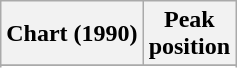<table class="wikitable sortable plainrowheaders">
<tr>
<th>Chart (1990)</th>
<th>Peak<br>position</th>
</tr>
<tr>
</tr>
<tr>
</tr>
</table>
